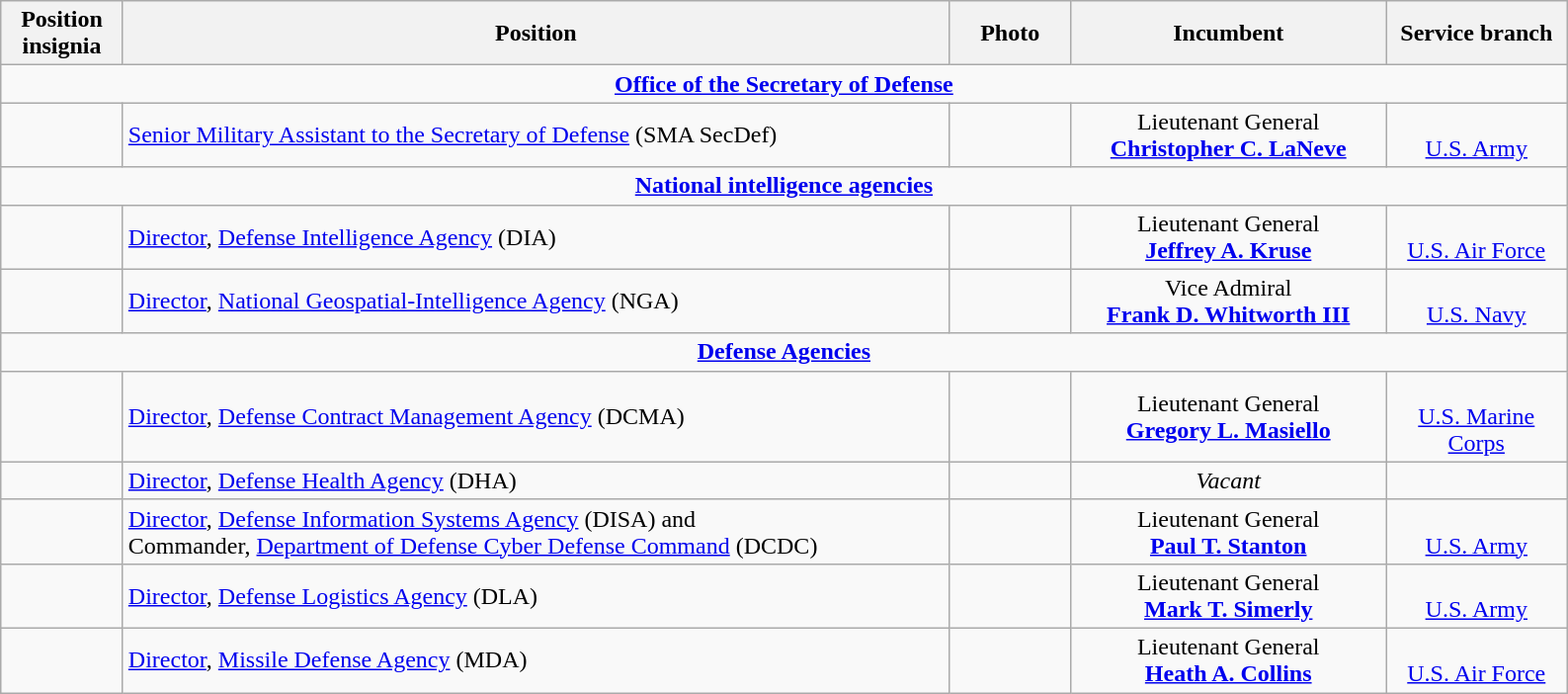<table class="wikitable">
<tr>
<th width="75" style="text-align:center">Position insignia</th>
<th width="550" style="text-align:center">Position</th>
<th width="75" style="text-align:center">Photo</th>
<th width="205" style="text-align:center">Incumbent</th>
<th width="115" style="text-align:center">Service branch</th>
</tr>
<tr>
<td colspan="5" style="text-align:center"><strong><a href='#'>Office of the Secretary of Defense</a></strong></td>
</tr>
<tr>
<td></td>
<td><a href='#'>Senior Military Assistant to the Secretary of Defense</a> (SMA SecDef)</td>
<td></td>
<td style="text-align:center">Lieutenant General<br><strong><a href='#'>Christopher C. LaNeve</a></strong></td>
<td style="text-align:center"><br><a href='#'>U.S. Army</a></td>
</tr>
<tr>
<td colspan="5" style="text-align:center"><strong><a href='#'>National intelligence agencies</a></strong></td>
</tr>
<tr>
<td></td>
<td><a href='#'>Director</a>, <a href='#'>Defense Intelligence Agency</a> (DIA)</td>
<td></td>
<td style="text-align:center">Lieutenant General<br><strong><a href='#'>Jeffrey A. Kruse</a></strong></td>
<td style="text-align:center"><br><a href='#'>U.S. Air Force</a></td>
</tr>
<tr>
<td></td>
<td><a href='#'>Director</a>, <a href='#'>National Geospatial-Intelligence Agency</a> (NGA)</td>
<td></td>
<td style="text-align:center">Vice Admiral<br><strong><a href='#'>Frank D. Whitworth III</a></strong></td>
<td style="text-align:center"><br><a href='#'>U.S. Navy</a></td>
</tr>
<tr>
<td colspan="5" style="text-align:center"><strong><a href='#'>Defense Agencies</a></strong></td>
</tr>
<tr>
<td></td>
<td><a href='#'>Director</a>, <a href='#'>Defense Contract Management Agency</a> (DCMA)</td>
<td></td>
<td style="text-align:center">Lieutenant General<br><strong><a href='#'>Gregory L. Masiello</a></strong></td>
<td style="text-align:center"><br><a href='#'>U.S. Marine Corps</a></td>
</tr>
<tr>
<td></td>
<td><a href='#'>Director</a>, <a href='#'>Defense Health Agency</a> (DHA)</td>
<td></td>
<td style="text-align:center"><em>Vacant</em></td>
<td style="text-align:center"></td>
</tr>
<tr>
<td> </td>
<td><a href='#'>Director</a>, <a href='#'>Defense Information Systems Agency</a> (DISA) and<br>Commander, <a href='#'>Department of Defense Cyber Defense Command</a> (DCDC)</td>
<td></td>
<td style="text-align:center">Lieutenant General<br><strong><a href='#'>Paul T. Stanton</a></strong></td>
<td style="text-align:center"><br><a href='#'>U.S. Army</a></td>
</tr>
<tr>
<td></td>
<td><a href='#'>Director</a>, <a href='#'>Defense Logistics Agency</a> (DLA)</td>
<td></td>
<td style="text-align:center">Lieutenant General<br><strong><a href='#'>Mark T. Simerly</a></strong></td>
<td style="text-align:center"><br><a href='#'>U.S. Army</a></td>
</tr>
<tr>
<td></td>
<td><a href='#'>Director</a>, <a href='#'>Missile Defense Agency</a> (MDA)</td>
<td></td>
<td style="text-align:center">Lieutenant General<br><strong><a href='#'>Heath A. Collins</a></strong></td>
<td style="text-align:center"><br><a href='#'>U.S. Air Force</a></td>
</tr>
</table>
